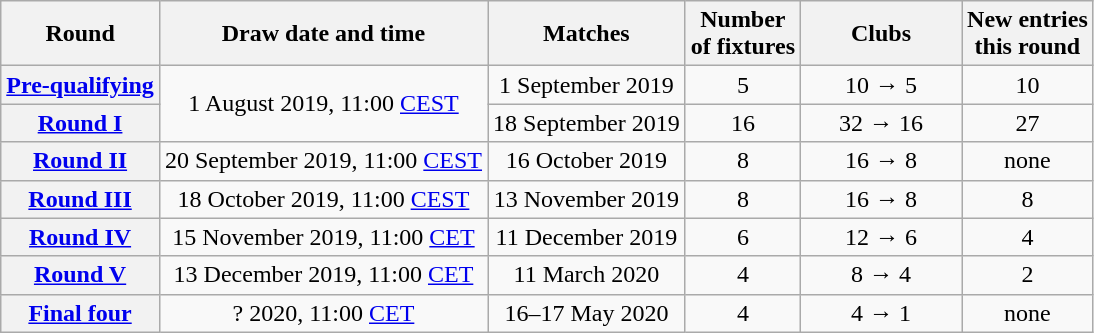<table class="wikitable" style="text-align:center">
<tr>
<th>Round</th>
<th>Draw date and time</th>
<th>Matches</th>
<th>Number<br>of fixtures</th>
<th width=100>Clubs</th>
<th>New entries<br>this round</th>
</tr>
<tr>
<th><a href='#'>Pre-qualifying</a></th>
<td rowspan="2">1 August 2019, 11:00 <a href='#'>CEST</a></td>
<td>1 September 2019</td>
<td>5</td>
<td>10 → 5</td>
<td>10</td>
</tr>
<tr>
<th><a href='#'>Round I</a></th>
<td>18 September 2019</td>
<td>16</td>
<td>32 → 16</td>
<td>27</td>
</tr>
<tr>
<th><a href='#'>Round II</a></th>
<td>20 September 2019, 11:00 <a href='#'>CEST</a></td>
<td>16 October 2019</td>
<td>8</td>
<td>16 → 8</td>
<td>none</td>
</tr>
<tr>
<th><a href='#'>Round III</a></th>
<td>18 October 2019, 11:00 <a href='#'>CEST</a></td>
<td>13 November 2019</td>
<td>8</td>
<td>16 → 8</td>
<td>8</td>
</tr>
<tr>
<th><a href='#'>Round IV</a></th>
<td>15 November 2019, 11:00 <a href='#'>CET</a></td>
<td>11 December 2019</td>
<td>6</td>
<td>12 → 6</td>
<td>4</td>
</tr>
<tr>
<th><a href='#'>Round V</a></th>
<td>13 December 2019, 11:00 <a href='#'>CET</a></td>
<td>11 March 2020</td>
<td>4</td>
<td>8 → 4</td>
<td>2</td>
</tr>
<tr>
<th><a href='#'>Final four</a></th>
<td>? 2020, 11:00 <a href='#'>CET</a></td>
<td>16–17 May 2020</td>
<td>4</td>
<td>4 → 1</td>
<td>none</td>
</tr>
</table>
